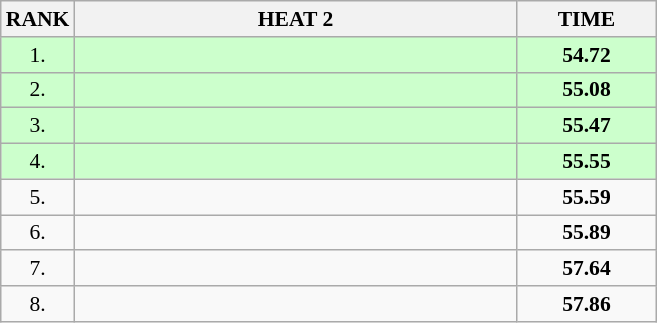<table class="wikitable" style="border-collapse: collapse; font-size: 90%;">
<tr>
<th>RANK</th>
<th style="width: 20em">HEAT 2</th>
<th style="width: 6em">TIME</th>
</tr>
<tr style="background:#ccffcc;">
<td align="center">1.</td>
<td></td>
<td align="center"><strong>54.72</strong></td>
</tr>
<tr style="background:#ccffcc;">
<td align="center">2.</td>
<td></td>
<td align="center"><strong>55.08</strong></td>
</tr>
<tr style="background:#ccffcc;">
<td align="center">3.</td>
<td></td>
<td align="center"><strong>55.47</strong></td>
</tr>
<tr style="background:#ccffcc;">
<td align="center">4.</td>
<td></td>
<td align="center"><strong>55.55</strong></td>
</tr>
<tr>
<td align="center">5.</td>
<td></td>
<td align="center"><strong>55.59</strong></td>
</tr>
<tr>
<td align="center">6.</td>
<td></td>
<td align="center"><strong>55.89</strong></td>
</tr>
<tr>
<td align="center">7.</td>
<td></td>
<td align="center"><strong>57.64</strong></td>
</tr>
<tr>
<td align="center">8.</td>
<td></td>
<td align="center"><strong>57.86</strong></td>
</tr>
</table>
